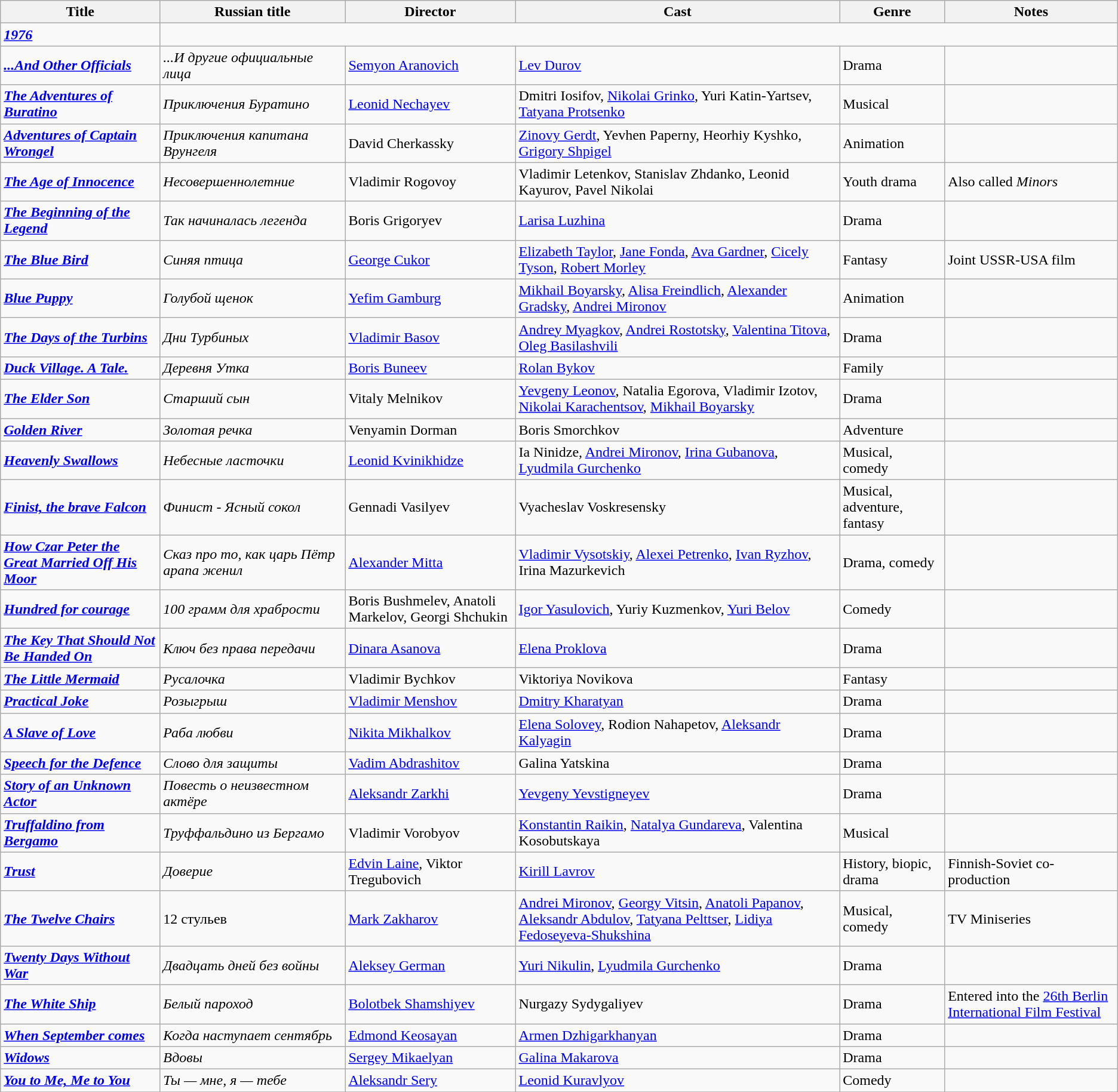<table class="wikitable">
<tr>
<th>Title</th>
<th>Russian title</th>
<th>Director</th>
<th>Cast</th>
<th>Genre</th>
<th>Notes</th>
</tr>
<tr>
<td><strong><em><a href='#'>1976</a></em></strong></td>
</tr>
<tr>
<td><strong><em><a href='#'>...And Other Officials</a></em></strong></td>
<td><em>...И другие официальные лица</em></td>
<td><a href='#'>Semyon Aranovich</a></td>
<td><a href='#'>Lev Durov</a></td>
<td>Drama</td>
<td></td>
</tr>
<tr>
<td><strong><em><a href='#'>The Adventures of Buratino</a></em></strong></td>
<td><em>Приключения Буратино</em></td>
<td><a href='#'>Leonid Nechayev</a></td>
<td>Dmitri Iosifov, <a href='#'>Nikolai Grinko</a>, Yuri Katin-Yartsev, <a href='#'>Tatyana Protsenko</a></td>
<td>Musical</td>
<td></td>
</tr>
<tr>
<td><strong><em><a href='#'>Adventures of Captain Wrongel</a></em></strong></td>
<td><em>Приключения капитана Врунгеля</em></td>
<td>David Cherkassky</td>
<td><a href='#'>Zinovy Gerdt</a>, Yevhen Paperny, Heorhiy Kyshko, <a href='#'>Grigory Shpigel</a></td>
<td>Animation</td>
<td></td>
</tr>
<tr>
<td><strong><em><a href='#'>The Age of Innocence</a></em></strong></td>
<td><em>Несовершеннолетние</em></td>
<td>Vladimir Rogovoy</td>
<td>Vladimir Letenkov, Stanislav Zhdanko, Leonid Kayurov, Pavel Nikolai</td>
<td>Youth drama</td>
<td>Also called <em>Minors</em></td>
</tr>
<tr>
<td><strong><em><a href='#'>The Beginning of the Legend</a></em></strong></td>
<td><em>Так начиналась легенда</em></td>
<td>Boris Grigoryev</td>
<td><a href='#'>Larisa Luzhina</a></td>
<td>Drama</td>
<td></td>
</tr>
<tr>
<td><strong><em><a href='#'>The Blue Bird</a></em></strong></td>
<td><em>Синяя птица</em></td>
<td><a href='#'>George Cukor</a></td>
<td><a href='#'>Elizabeth Taylor</a>, <a href='#'>Jane Fonda</a>, <a href='#'>Ava Gardner</a>, <a href='#'>Cicely Tyson</a>, <a href='#'>Robert Morley</a></td>
<td>Fantasy</td>
<td>Joint USSR-USA film</td>
</tr>
<tr>
<td><strong><em><a href='#'>Blue Puppy</a></em></strong></td>
<td><em>Голубой щенок</em></td>
<td><a href='#'>Yefim Gamburg</a></td>
<td><a href='#'>Mikhail Boyarsky</a>, <a href='#'>Alisa Freindlich</a>, <a href='#'>Alexander Gradsky</a>, <a href='#'>Andrei Mironov</a></td>
<td>Animation</td>
<td></td>
</tr>
<tr>
<td><strong><em><a href='#'>The Days of the Turbins</a></em></strong></td>
<td><em>Дни Турбиных</em></td>
<td><a href='#'>Vladimir Basov</a></td>
<td><a href='#'>Andrey Myagkov</a>, <a href='#'>Andrei Rostotsky</a>, <a href='#'>Valentina Titova</a>, <a href='#'>Oleg Basilashvili</a></td>
<td>Drama</td>
<td></td>
</tr>
<tr>
<td><strong><em><a href='#'>Duck Village. A Tale.</a></em></strong></td>
<td><em>Деревня Утка</em></td>
<td><a href='#'>Boris Buneev</a></td>
<td><a href='#'>Rolan Bykov</a></td>
<td>Family</td>
<td></td>
</tr>
<tr>
<td><strong><em><a href='#'>The Elder Son</a></em></strong></td>
<td><em>Старший сын</em></td>
<td>Vitaly Melnikov</td>
<td><a href='#'>Yevgeny Leonov</a>, Natalia Egorova, Vladimir Izotov, <a href='#'>Nikolai Karachentsov</a>, <a href='#'>Mikhail Boyarsky</a></td>
<td>Drama</td>
<td></td>
</tr>
<tr>
<td><strong><em><a href='#'>Golden River</a></em></strong></td>
<td><em>Золотая речка</em></td>
<td>Venyamin Dorman</td>
<td>Boris Smorchkov</td>
<td>Adventure</td>
<td></td>
</tr>
<tr>
<td><strong><em><a href='#'>Heavenly Swallows</a></em></strong></td>
<td><em>Небесные ласточки</em></td>
<td><a href='#'>Leonid Kvinikhidze</a></td>
<td>Ia Ninidze, <a href='#'>Andrei Mironov</a>, <a href='#'>Irina Gubanova</a>, <a href='#'>Lyudmila Gurchenko</a></td>
<td>Musical, comedy</td>
<td></td>
</tr>
<tr>
<td><strong><em><a href='#'>Finist, the brave Falcon</a></em></strong></td>
<td><em>Финист - Ясный сокол</em></td>
<td>Gennadi Vasilyev</td>
<td>Vyacheslav Voskresensky</td>
<td>Musical, adventure, fantasy</td>
<td></td>
</tr>
<tr>
<td><strong><em><a href='#'>How Czar Peter the Great Married Off His Moor</a></em></strong></td>
<td><em>Сказ про то, как царь Пётр арапа женил</em></td>
<td><a href='#'>Alexander Mitta</a></td>
<td><a href='#'>Vladimir Vysotskiy</a>, <a href='#'>Alexei Petrenko</a>, <a href='#'>Ivan Ryzhov</a>, Irina Mazurkevich</td>
<td>Drama, comedy</td>
<td></td>
</tr>
<tr>
<td><strong><em><a href='#'>Hundred for courage</a></em></strong></td>
<td><em>100 грамм для храбрости</em></td>
<td>Boris Bushmelev, Anatoli Markelov, Georgi Shchukin</td>
<td><a href='#'>Igor Yasulovich</a>, Yuriy Kuzmenkov, <a href='#'>Yuri Belov</a></td>
<td>Comedy</td>
<td></td>
</tr>
<tr>
<td><strong><em><a href='#'>The Key That Should Not Be Handed On</a></em></strong></td>
<td><em>Ключ без права передачи</em></td>
<td><a href='#'>Dinara Asanova</a></td>
<td><a href='#'>Elena Proklova</a></td>
<td>Drama</td>
<td></td>
</tr>
<tr>
<td><strong><em><a href='#'>The Little Mermaid</a></em></strong></td>
<td><em>Русалочка</em></td>
<td>Vladimir Bychkov</td>
<td>Viktoriya Novikova</td>
<td>Fantasy</td>
<td></td>
</tr>
<tr>
<td><strong><em><a href='#'>Practical Joke</a></em></strong></td>
<td><em>Розыгрыш</em></td>
<td><a href='#'>Vladimir Menshov</a></td>
<td><a href='#'>Dmitry Kharatyan</a></td>
<td>Drama</td>
<td></td>
</tr>
<tr>
<td><strong><em><a href='#'>A Slave of Love</a></em></strong></td>
<td><em>Раба любви</em></td>
<td><a href='#'>Nikita Mikhalkov </a></td>
<td><a href='#'>Elena Solovey</a>, Rodion Nahapetov, <a href='#'>Aleksandr Kalyagin</a></td>
<td>Drama</td>
<td></td>
</tr>
<tr>
<td><strong><em><a href='#'>Speech for the Defence</a></em></strong></td>
<td><em>Слово для защиты</em></td>
<td><a href='#'>Vadim Abdrashitov</a></td>
<td>Galina Yatskina</td>
<td>Drama</td>
<td></td>
</tr>
<tr>
<td><strong><em><a href='#'>Story of an Unknown Actor</a></em></strong></td>
<td><em>Повесть о неизвестном актёре</em></td>
<td><a href='#'>Aleksandr Zarkhi</a></td>
<td><a href='#'>Yevgeny Yevstigneyev</a></td>
<td>Drama</td>
<td></td>
</tr>
<tr>
<td><strong><em><a href='#'>Truffaldino from Bergamo</a></em></strong></td>
<td><em>Труффальдино из Бергамо</em></td>
<td>Vladimir Vorobyov</td>
<td><a href='#'>Konstantin Raikin</a>, <a href='#'>Natalya Gundareva</a>, Valentina Kosobutskaya</td>
<td>Musical</td>
<td></td>
</tr>
<tr>
<td><strong><em><a href='#'>Trust</a></em></strong></td>
<td><em>Доверие</em></td>
<td><a href='#'>Edvin Laine</a>, Viktor Tregubovich</td>
<td><a href='#'>Kirill Lavrov</a></td>
<td>History, biopic, drama</td>
<td>Finnish-Soviet co-production</td>
</tr>
<tr>
<td><strong><em><a href='#'>The Twelve Chairs</a></em></strong></td>
<td>12 стульев</td>
<td><a href='#'>Mark Zakharov</a></td>
<td><a href='#'>Andrei Mironov</a>, <a href='#'>Georgy Vitsin</a>, <a href='#'>Anatoli Papanov</a>, <a href='#'>Aleksandr Abdulov</a>, <a href='#'>Tatyana Pelttser</a>, <a href='#'>Lidiya Fedoseyeva-Shukshina</a></td>
<td>Musical, comedy</td>
<td>TV Miniseries</td>
</tr>
<tr>
<td><strong><em><a href='#'>Twenty Days Without War</a></em></strong></td>
<td><em>Двадцать дней без войны</em></td>
<td><a href='#'>Aleksey German</a></td>
<td><a href='#'>Yuri Nikulin</a>, <a href='#'>Lyudmila Gurchenko</a></td>
<td>Drama</td>
<td></td>
</tr>
<tr>
<td><strong><em><a href='#'>The White Ship</a></em></strong></td>
<td><em>Белый пароход</em></td>
<td><a href='#'>Bolotbek Shamshiyev</a></td>
<td>Nurgazy Sydygaliyev</td>
<td>Drama</td>
<td>Entered into the <a href='#'>26th Berlin International Film Festival</a></td>
</tr>
<tr>
<td><strong><em><a href='#'>When September comes</a></em></strong></td>
<td><em>Когда наступает сентябрь</em></td>
<td><a href='#'>Edmond Keosayan</a></td>
<td><a href='#'>Armen Dzhigarkhanyan</a></td>
<td>Drama</td>
<td></td>
</tr>
<tr>
<td><strong><em><a href='#'>Widows</a></em></strong></td>
<td><em>Вдовы</em></td>
<td><a href='#'>Sergey Mikaelyan</a></td>
<td><a href='#'>Galina Makarova</a></td>
<td>Drama</td>
<td></td>
</tr>
<tr>
<td><strong><em><a href='#'>You to Me, Me to You</a></em></strong></td>
<td><em>Ты — мне, я — тебе</em></td>
<td><a href='#'>Aleksandr Sery</a></td>
<td><a href='#'>Leonid Kuravlyov</a></td>
<td>Comedy</td>
<td></td>
</tr>
<tr>
</tr>
</table>
